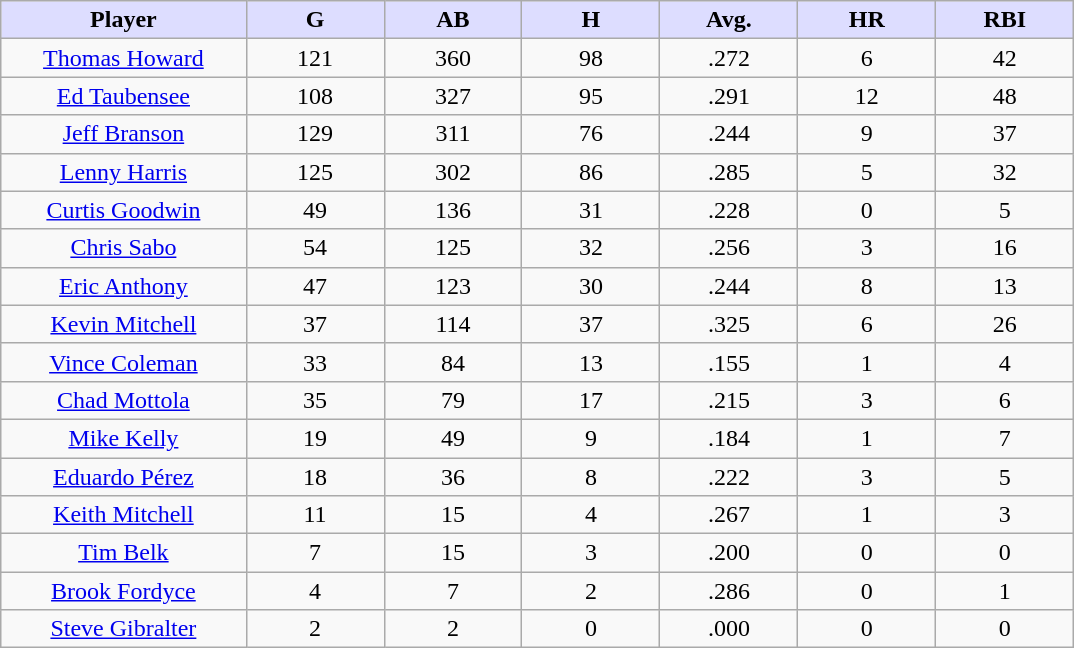<table class="wikitable sortable">
<tr>
<th style="background:#ddf; width:16%;">Player</th>
<th style="background:#ddf; width:9%;">G</th>
<th style="background:#ddf; width:9%;">AB</th>
<th style="background:#ddf; width:9%;">H</th>
<th style="background:#ddf; width:9%;">Avg.</th>
<th style="background:#ddf; width:9%;">HR</th>
<th style="background:#ddf; width:9%;">RBI</th>
</tr>
<tr align=center>
<td><a href='#'>Thomas Howard</a></td>
<td>121</td>
<td>360</td>
<td>98</td>
<td>.272</td>
<td>6</td>
<td>42</td>
</tr>
<tr align=center>
<td><a href='#'>Ed Taubensee</a></td>
<td>108</td>
<td>327</td>
<td>95</td>
<td>.291</td>
<td>12</td>
<td>48</td>
</tr>
<tr align=center>
<td><a href='#'>Jeff Branson</a></td>
<td>129</td>
<td>311</td>
<td>76</td>
<td>.244</td>
<td>9</td>
<td>37</td>
</tr>
<tr align=center>
<td><a href='#'>Lenny Harris</a></td>
<td>125</td>
<td>302</td>
<td>86</td>
<td>.285</td>
<td>5</td>
<td>32</td>
</tr>
<tr align=center>
<td><a href='#'>Curtis Goodwin</a></td>
<td>49</td>
<td>136</td>
<td>31</td>
<td>.228</td>
<td>0</td>
<td>5</td>
</tr>
<tr align=center>
<td><a href='#'>Chris Sabo</a></td>
<td>54</td>
<td>125</td>
<td>32</td>
<td>.256</td>
<td>3</td>
<td>16</td>
</tr>
<tr align=center>
<td><a href='#'>Eric Anthony</a></td>
<td>47</td>
<td>123</td>
<td>30</td>
<td>.244</td>
<td>8</td>
<td>13</td>
</tr>
<tr align=center>
<td><a href='#'>Kevin Mitchell</a></td>
<td>37</td>
<td>114</td>
<td>37</td>
<td>.325</td>
<td>6</td>
<td>26</td>
</tr>
<tr align=center>
<td><a href='#'>Vince Coleman</a></td>
<td>33</td>
<td>84</td>
<td>13</td>
<td>.155</td>
<td>1</td>
<td>4</td>
</tr>
<tr align=center>
<td><a href='#'>Chad Mottola</a></td>
<td>35</td>
<td>79</td>
<td>17</td>
<td>.215</td>
<td>3</td>
<td>6</td>
</tr>
<tr align=center>
<td><a href='#'>Mike Kelly</a></td>
<td>19</td>
<td>49</td>
<td>9</td>
<td>.184</td>
<td>1</td>
<td>7</td>
</tr>
<tr align=center>
<td><a href='#'>Eduardo Pérez</a></td>
<td>18</td>
<td>36</td>
<td>8</td>
<td>.222</td>
<td>3</td>
<td>5</td>
</tr>
<tr align=center>
<td><a href='#'>Keith Mitchell</a></td>
<td>11</td>
<td>15</td>
<td>4</td>
<td>.267</td>
<td>1</td>
<td>3</td>
</tr>
<tr align=center>
<td><a href='#'>Tim Belk</a></td>
<td>7</td>
<td>15</td>
<td>3</td>
<td>.200</td>
<td>0</td>
<td>0</td>
</tr>
<tr align=center>
<td><a href='#'>Brook Fordyce</a></td>
<td>4</td>
<td>7</td>
<td>2</td>
<td>.286</td>
<td>0</td>
<td>1</td>
</tr>
<tr align=center>
<td><a href='#'>Steve Gibralter</a></td>
<td>2</td>
<td>2</td>
<td>0</td>
<td>.000</td>
<td>0</td>
<td>0</td>
</tr>
</table>
